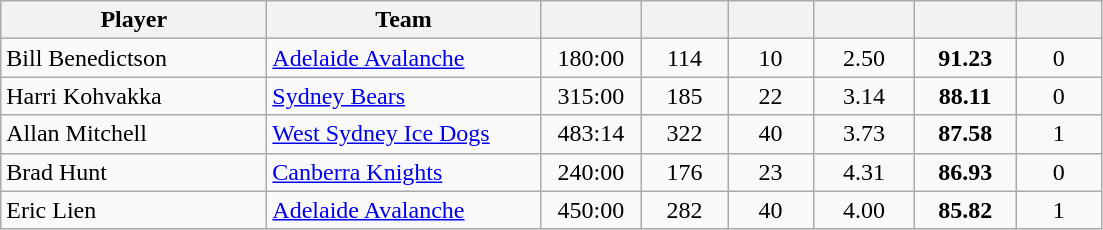<table class="wikitable sortable" style="text-align:center;">
<tr>
<th width="170px">Player</th>
<th width="175px">Team</th>
<th width="60px"></th>
<th width="50px"></th>
<th width="50px"></th>
<th width="60px"></th>
<th width="60px"></th>
<th width="50px"></th>
</tr>
<tr>
<td style="text-align:left;">Bill Benedictson</td>
<td style="text-align:left;"><a href='#'>Adelaide Avalanche</a></td>
<td>180:00</td>
<td>114</td>
<td>10</td>
<td>2.50</td>
<td><strong>91.23</strong></td>
<td>0</td>
</tr>
<tr>
<td style="text-align:left;">Harri Kohvakka</td>
<td style="text-align:left;"><a href='#'>Sydney Bears</a></td>
<td>315:00</td>
<td>185</td>
<td>22</td>
<td>3.14</td>
<td><strong>88.11</strong></td>
<td>0</td>
</tr>
<tr>
<td style="text-align:left;">Allan Mitchell</td>
<td style="text-align:left;"><a href='#'>West Sydney Ice Dogs</a></td>
<td>483:14</td>
<td>322</td>
<td>40</td>
<td>3.73</td>
<td><strong>87.58</strong></td>
<td>1</td>
</tr>
<tr>
<td style="text-align:left;">Brad Hunt</td>
<td style="text-align:left;"><a href='#'>Canberra Knights</a></td>
<td>240:00</td>
<td>176</td>
<td>23</td>
<td>4.31</td>
<td><strong>86.93</strong></td>
<td>0</td>
</tr>
<tr>
<td style="text-align:left;">Eric Lien</td>
<td style="text-align:left;"><a href='#'>Adelaide Avalanche</a></td>
<td>450:00</td>
<td>282</td>
<td>40</td>
<td>4.00</td>
<td><strong>85.82</strong></td>
<td>1</td>
</tr>
</table>
